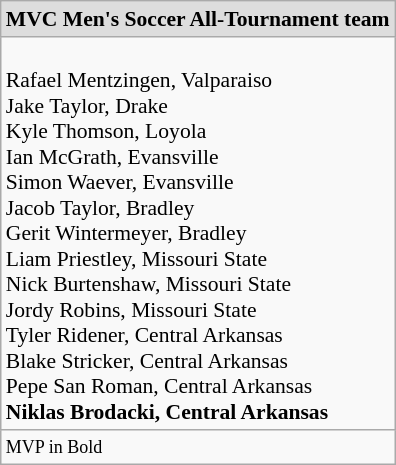<table class="wikitable" style="white-space:nowrap; font-size:90%;">
<tr>
<td colspan="7" style="text-align:center; background:#ddd;"><strong>MVC Men's Soccer All-Tournament team</strong></td>
</tr>
<tr>
<td><br>Rafael Mentzingen, Valparaiso<br>
Jake Taylor, Drake<br>
Kyle Thomson, Loyola<br>
Ian McGrath, Evansville<br>
Simon Waever, Evansville<br>
Jacob Taylor, Bradley<br>
Gerit Wintermeyer, Bradley<br>
Liam Priestley, Missouri State<br>
Nick Burtenshaw, Missouri State<br>
Jordy Robins, Missouri State<br>
Tyler Ridener, Central Arkansas<br>
Blake Stricker, Central Arkansas<br>
Pepe San Roman, Central Arkansas<br>
<strong>Niklas Brodacki, Central Arkansas</strong></td>
</tr>
<tr>
<td><small>MVP in Bold</small></td>
</tr>
</table>
